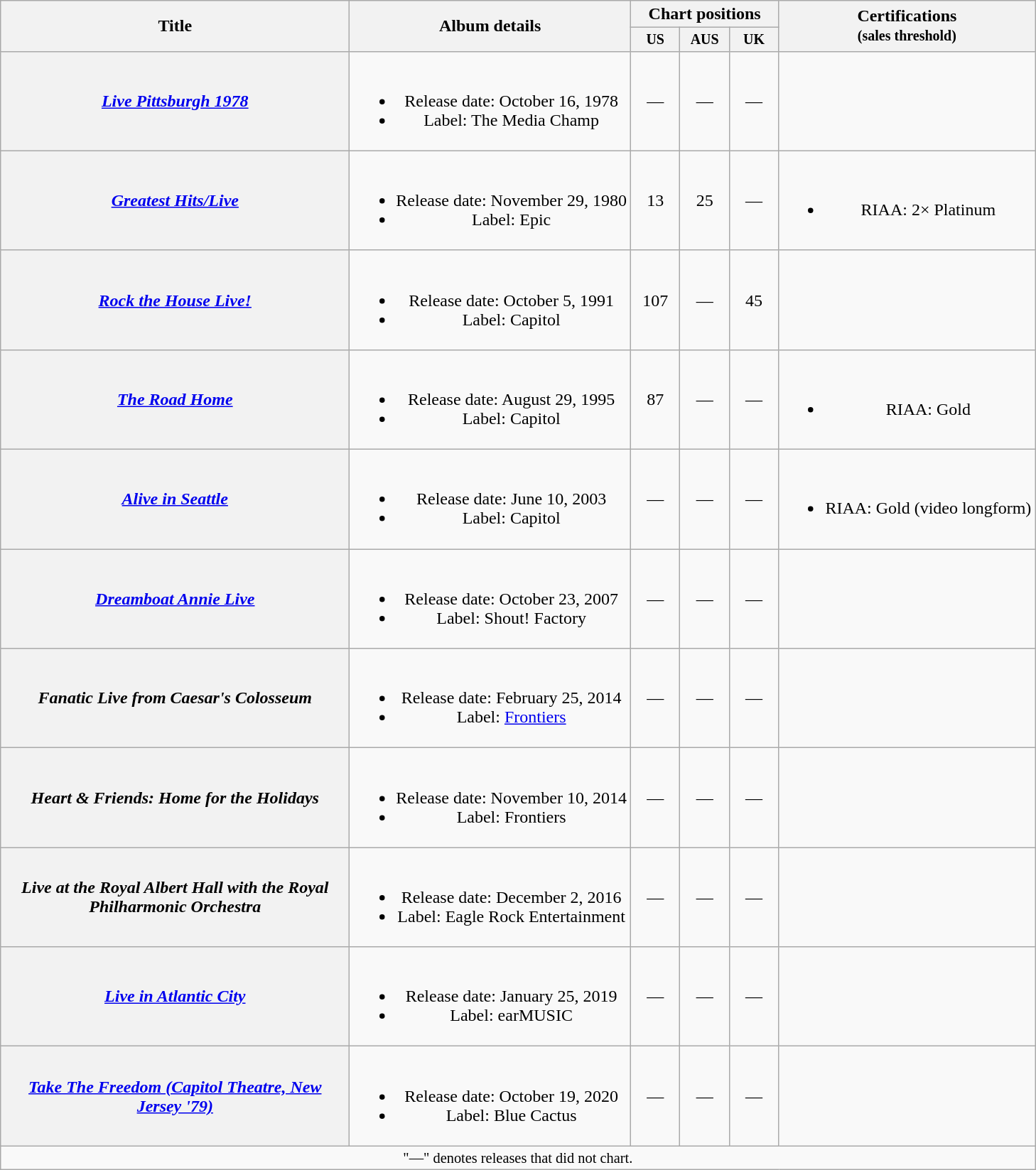<table class="wikitable plainrowheaders" style="text-align:center;">
<tr>
<th scope="col" rowspan="2" style="width:20em;">Title</th>
<th scope="col" rowspan="2">Album details</th>
<th scope="col" colspan="3">Chart positions</th>
<th scope="col" rowspan="2">Certifications<br><small>(sales threshold)</small></th>
</tr>
<tr style="font-size:smaller;">
<th width="40">US<br></th>
<th width="40">AUS<br></th>
<th width="40">UK<br></th>
</tr>
<tr>
<th scope="row"><em><a href='#'>Live Pittsburgh 1978</a></em></th>
<td><br><ul><li>Release date: October 16, 1978</li><li>Label: The Media Champ</li></ul></td>
<td>—</td>
<td>—</td>
<td>—</td>
<td></td>
</tr>
<tr>
<th scope="row"><em><a href='#'>Greatest Hits/Live</a></em></th>
<td><br><ul><li>Release date: November 29, 1980</li><li>Label: Epic</li></ul></td>
<td>13</td>
<td>25</td>
<td>—</td>
<td><br><ul><li>RIAA: 2× Platinum</li></ul></td>
</tr>
<tr>
<th scope="row"><em><a href='#'>Rock the House Live!</a></em></th>
<td><br><ul><li>Release date: October 5, 1991</li><li>Label: Capitol</li></ul></td>
<td>107</td>
<td>—</td>
<td>45</td>
<td></td>
</tr>
<tr>
<th scope="row"><em><a href='#'>The Road Home</a></em></th>
<td><br><ul><li>Release date: August 29, 1995</li><li>Label: Capitol</li></ul></td>
<td>87</td>
<td>—</td>
<td>—</td>
<td><br><ul><li>RIAA: Gold</li></ul></td>
</tr>
<tr>
<th scope="row"><em><a href='#'>Alive in Seattle</a></em></th>
<td><br><ul><li>Release date: June 10, 2003</li><li>Label: Capitol</li></ul></td>
<td>—</td>
<td>—</td>
<td>—</td>
<td><br><ul><li>RIAA: Gold (video longform)</li></ul></td>
</tr>
<tr>
<th scope="row"><em><a href='#'>Dreamboat Annie Live</a></em></th>
<td><br><ul><li>Release date: October 23, 2007</li><li>Label: Shout! Factory</li></ul></td>
<td>—</td>
<td>—</td>
<td>—</td>
<td></td>
</tr>
<tr>
<th scope="row"><em>Fanatic Live from Caesar's Colosseum</em></th>
<td><br><ul><li>Release date: February 25, 2014</li><li>Label: <a href='#'>Frontiers</a></li></ul></td>
<td>—</td>
<td>—</td>
<td>—</td>
<td></td>
</tr>
<tr>
<th scope="row"><em>Heart & Friends: Home for the Holidays</em></th>
<td><br><ul><li>Release date: November 10, 2014</li><li>Label: Frontiers</li></ul></td>
<td>—</td>
<td>—</td>
<td>—</td>
<td></td>
</tr>
<tr>
<th scope="row"><em>Live at the Royal Albert Hall with the Royal Philharmonic Orchestra</em></th>
<td><br><ul><li>Release date: December 2, 2016</li><li>Label: Eagle Rock Entertainment</li></ul></td>
<td>—</td>
<td>—</td>
<td>—</td>
<td></td>
</tr>
<tr>
<th scope="row"><em><a href='#'>Live in Atlantic City</a></em></th>
<td><br><ul><li>Release date: January 25, 2019</li><li>Label: earMUSIC</li></ul></td>
<td>—</td>
<td>—</td>
<td>—</td>
<td></td>
</tr>
<tr>
<th scope="row"><em><a href='#'>Take The Freedom (Capitol Theatre, New Jersey '79)</a></em></th>
<td><br><ul><li>Release date: October 19, 2020</li><li>Label: Blue Cactus</li></ul></td>
<td>—</td>
<td>—</td>
<td>—</td>
<td></td>
</tr>
<tr>
<td colspan="11" style="font-size:85%">"—" denotes releases that did not chart.</td>
</tr>
</table>
